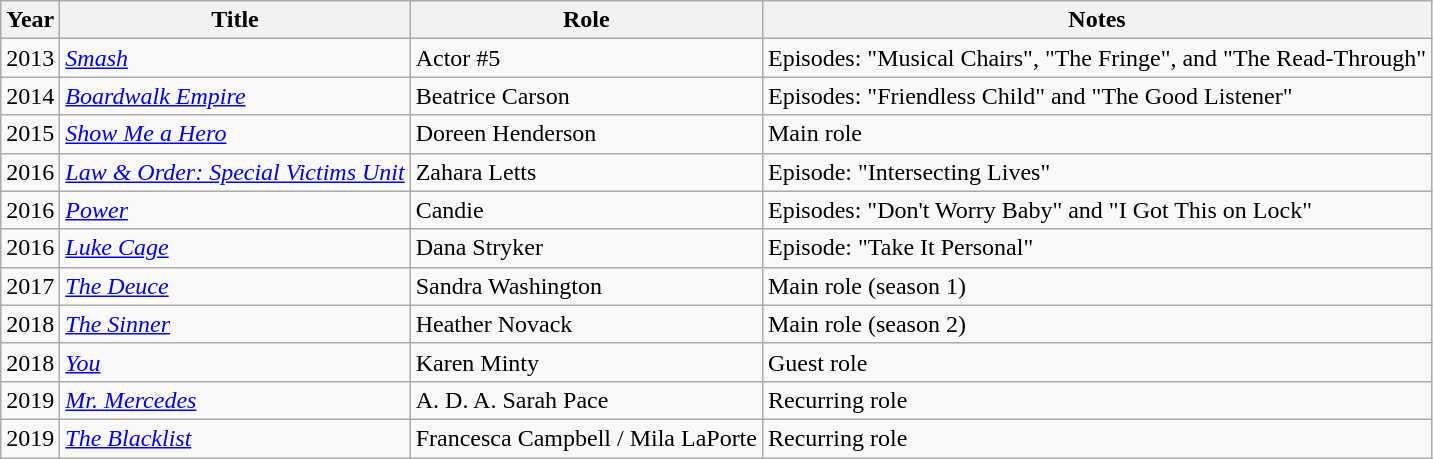<table class="wikitable sortable">
<tr>
<th>Year</th>
<th>Title</th>
<th>Role</th>
<th class="unsortable">Notes</th>
</tr>
<tr>
<td>2013</td>
<td><em><a href='#'>Smash</a></em></td>
<td>Actor #5</td>
<td>Episodes: "Musical Chairs", "The Fringe", and "The Read-Through"</td>
</tr>
<tr>
<td>2014</td>
<td><em><a href='#'>Boardwalk Empire</a></em></td>
<td>Beatrice Carson</td>
<td>Episodes: "Friendless Child" and "The Good Listener"</td>
</tr>
<tr>
<td>2015</td>
<td><em><a href='#'>Show Me a Hero</a></em></td>
<td>Doreen Henderson</td>
<td>Main role</td>
</tr>
<tr>
<td>2016</td>
<td><em><a href='#'>Law & Order: Special Victims Unit</a></em></td>
<td>Zahara Letts</td>
<td>Episode: "Intersecting Lives"</td>
</tr>
<tr>
<td>2016</td>
<td><em><a href='#'>Power</a></em></td>
<td>Candie</td>
<td>Episodes: "Don't Worry Baby" and "I Got This on Lock"</td>
</tr>
<tr>
<td>2016</td>
<td><em><a href='#'>Luke Cage</a></em></td>
<td>Dana Stryker</td>
<td>Episode: "Take It Personal"</td>
</tr>
<tr>
<td>2017</td>
<td><em><a href='#'>The Deuce</a></em></td>
<td>Sandra Washington</td>
<td>Main role (season 1)</td>
</tr>
<tr>
<td>2018</td>
<td><em><a href='#'>The Sinner</a></em></td>
<td>Heather Novack</td>
<td>Main role (season 2)</td>
</tr>
<tr>
<td>2018</td>
<td><em><a href='#'>You</a></em></td>
<td>Karen Minty</td>
<td>Guest role</td>
</tr>
<tr>
<td>2019</td>
<td><em><a href='#'>Mr. Mercedes</a></em></td>
<td>A. D. A. Sarah Pace</td>
<td>Recurring role</td>
</tr>
<tr>
<td>2019</td>
<td><em><a href='#'>The Blacklist</a></em></td>
<td>Francesca Campbell / Mila LaPorte</td>
<td>Recurring role</td>
</tr>
</table>
